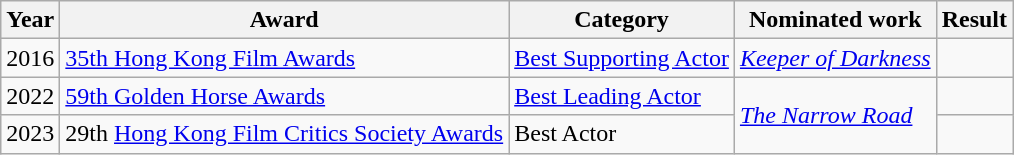<table class="wikitable sortable">
<tr>
<th>Year</th>
<th>Award</th>
<th>Category</th>
<th>Nominated work</th>
<th>Result</th>
</tr>
<tr>
<td>2016</td>
<td><a href='#'>35th Hong Kong Film Awards</a></td>
<td><a href='#'>Best Supporting Actor</a></td>
<td><em><a href='#'>Keeper of Darkness</a></em></td>
<td></td>
</tr>
<tr>
<td>2022</td>
<td><a href='#'>59th Golden Horse Awards</a></td>
<td><a href='#'>Best Leading Actor</a></td>
<td rowspan=2><em><a href='#'>The Narrow Road</a></em></td>
<td></td>
</tr>
<tr>
<td>2023</td>
<td>29th <a href='#'>Hong Kong Film Critics Society Awards</a></td>
<td>Best Actor</td>
<td></td>
</tr>
</table>
